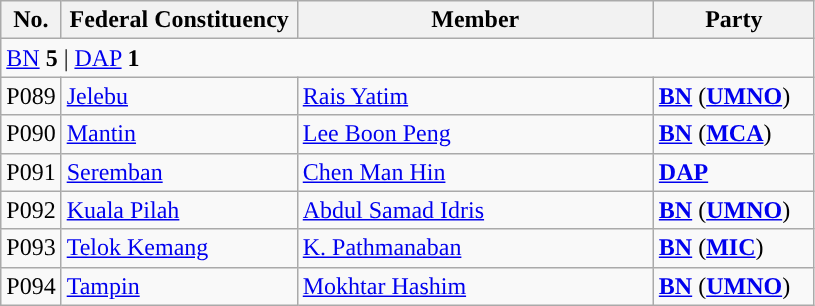<table class="wikitable sortable">
<tr>
<th style="width:30px;">No.</th>
<th style="width:150px;">Federal Constituency</th>
<th style="width:230px;">Member</th>
<th style="width:100px;">Party</th>
</tr>
<tr>
<td colspan="4"><a href='#'>BN</a> <strong>5</strong> | <a href='#'>DAP</a> <strong>1</strong></td>
</tr>
<tr>
<td>P089</td>
<td><a href='#'>Jelebu</a></td>
<td><a href='#'>Rais Yatim</a></td>
<td><strong><a href='#'>BN</a></strong> (<strong><a href='#'>UMNO</a></strong>)</td>
</tr>
<tr>
<td>P090</td>
<td><a href='#'>Mantin</a></td>
<td><a href='#'>Lee Boon Peng</a></td>
<td><strong><a href='#'>BN</a></strong> (<strong><a href='#'>MCA</a></strong>)</td>
</tr>
<tr>
<td>P091</td>
<td><a href='#'>Seremban</a></td>
<td><a href='#'>Chen Man Hin</a></td>
<td><strong><a href='#'>DAP</a></strong></td>
</tr>
<tr>
<td>P092</td>
<td><a href='#'>Kuala Pilah</a></td>
<td><a href='#'>Abdul Samad Idris</a></td>
<td><strong><a href='#'>BN</a></strong> (<strong><a href='#'>UMNO</a></strong>)</td>
</tr>
<tr>
<td>P093</td>
<td><a href='#'>Telok Kemang</a></td>
<td><a href='#'>K. Pathmanaban</a></td>
<td><strong><a href='#'>BN</a></strong> (<strong><a href='#'>MIC</a></strong>)</td>
</tr>
<tr>
<td>P094</td>
<td><a href='#'>Tampin</a></td>
<td><a href='#'>Mokhtar Hashim</a></td>
<td><strong><a href='#'>BN</a></strong> (<strong><a href='#'>UMNO</a></strong>)</td>
</tr>
</table>
